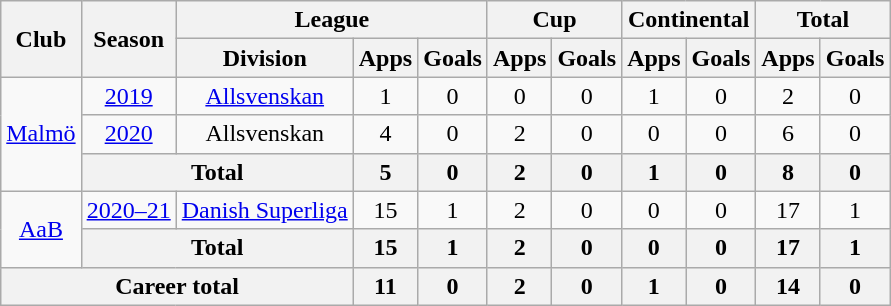<table class="wikitable" style="text-align:center;">
<tr>
<th rowspan="2">Club</th>
<th rowspan="2">Season</th>
<th colspan="3">League</th>
<th colspan="2">Cup</th>
<th colspan="2">Continental</th>
<th colspan="2">Total</th>
</tr>
<tr>
<th>Division</th>
<th>Apps</th>
<th>Goals</th>
<th>Apps</th>
<th>Goals</th>
<th>Apps</th>
<th>Goals</th>
<th>Apps</th>
<th>Goals</th>
</tr>
<tr>
<td rowspan="3"><a href='#'>Malmö</a></td>
<td><a href='#'>2019</a></td>
<td><a href='#'>Allsvenskan</a></td>
<td>1</td>
<td>0</td>
<td>0</td>
<td>0</td>
<td>1</td>
<td>0</td>
<td>2</td>
<td>0</td>
</tr>
<tr>
<td><a href='#'>2020</a></td>
<td>Allsvenskan</td>
<td>4</td>
<td>0</td>
<td>2</td>
<td>0</td>
<td>0</td>
<td>0</td>
<td>6</td>
<td>0</td>
</tr>
<tr>
<th colspan="2">Total</th>
<th>5</th>
<th>0</th>
<th>2</th>
<th>0</th>
<th>1</th>
<th>0</th>
<th>8</th>
<th>0</th>
</tr>
<tr>
<td rowspan="2"><a href='#'>AaB</a></td>
<td><a href='#'>2020–21</a></td>
<td><a href='#'>Danish Superliga</a></td>
<td>15</td>
<td>1</td>
<td>2</td>
<td>0</td>
<td>0</td>
<td>0</td>
<td>17</td>
<td>1</td>
</tr>
<tr>
<th colspan="2">Total</th>
<th>15</th>
<th>1</th>
<th>2</th>
<th>0</th>
<th>0</th>
<th>0</th>
<th>17</th>
<th>1</th>
</tr>
<tr>
<th colspan="3">Career total</th>
<th>11</th>
<th>0</th>
<th>2</th>
<th>0</th>
<th>1</th>
<th>0</th>
<th>14</th>
<th>0</th>
</tr>
</table>
